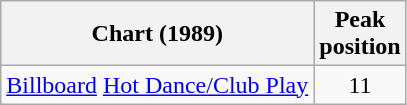<table class="wikitable plainrowheaders"  style= "text-align: center;">
<tr>
<th>Chart (1989)</th>
<th>Peak<br>position</th>
</tr>
<tr>
<td><a href='#'>Billboard</a> <a href='#'>Hot Dance/Club Play</a></td>
<td>11</td>
</tr>
</table>
